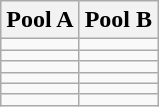<table class="wikitable">
<tr>
<th width=50%>Pool A</th>
<th width=50%>Pool B</th>
</tr>
<tr>
<td></td>
<td></td>
</tr>
<tr>
<td></td>
<td></td>
</tr>
<tr>
<td></td>
<td></td>
</tr>
<tr>
<td></td>
<td></td>
</tr>
<tr>
<td></td>
<td></td>
</tr>
<tr>
<td></td>
<td></td>
</tr>
</table>
